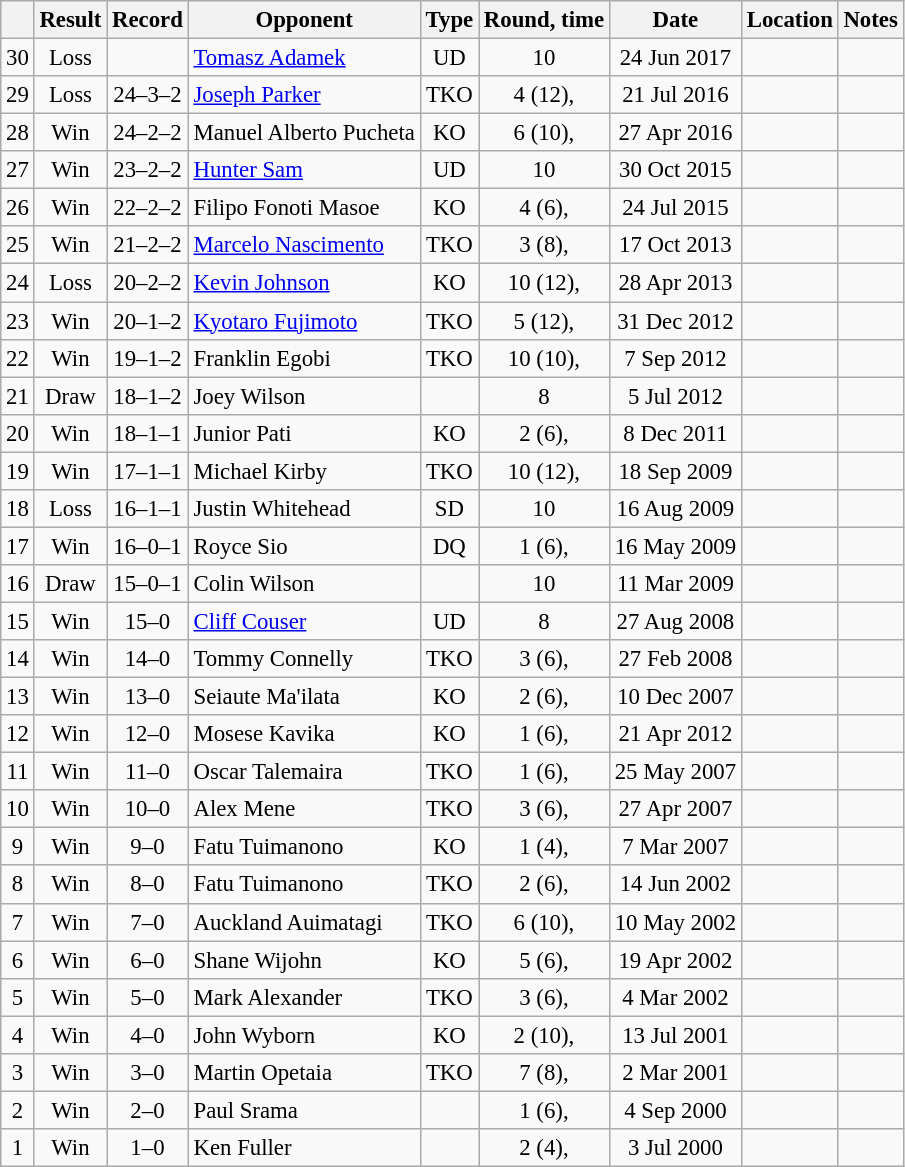<table class="wikitable" style="text-align:center; font-size:95%">
<tr>
<th></th>
<th>Result</th>
<th>Record</th>
<th>Opponent</th>
<th>Type</th>
<th>Round, time</th>
<th>Date</th>
<th>Location</th>
<th>Notes</th>
</tr>
<tr>
<td>30</td>
<td>Loss</td>
<td></td>
<td style="text-align:left;"><a href='#'>Tomasz Adamek</a></td>
<td>UD</td>
<td>10</td>
<td>24 Jun 2017</td>
<td style="text-align:left;"></td>
<td></td>
</tr>
<tr>
<td>29</td>
<td>Loss</td>
<td>24–3–2</td>
<td style="text-align:left;"><a href='#'>Joseph Parker</a></td>
<td>TKO</td>
<td>4 (12), </td>
<td>21 Jul 2016</td>
<td style="text-align:left;"></td>
<td style="text-align:left;"></td>
</tr>
<tr>
<td>28</td>
<td>Win</td>
<td>24–2–2</td>
<td style="text-align:left;">Manuel Alberto Pucheta</td>
<td>KO</td>
<td>6 (10), </td>
<td>27 Apr 2016</td>
<td style="text-align:left;"></td>
<td style="text-align:left;"></td>
</tr>
<tr>
<td>27</td>
<td>Win</td>
<td>23–2–2</td>
<td style="text-align:left;"><a href='#'>Hunter Sam</a></td>
<td>UD</td>
<td>10</td>
<td>30 Oct 2015</td>
<td style="text-align:left;"></td>
<td style="text-align:left;"></td>
</tr>
<tr>
<td>26</td>
<td>Win</td>
<td>22–2–2</td>
<td style="text-align:left;">Filipo Fonoti Masoe</td>
<td>KO</td>
<td>4 (6), </td>
<td>24 Jul 2015</td>
<td style="text-align:left;"></td>
<td></td>
</tr>
<tr>
<td>25</td>
<td>Win</td>
<td>21–2–2</td>
<td style="text-align:left;"><a href='#'>Marcelo Nascimento</a></td>
<td>TKO</td>
<td>3 (8), </td>
<td>17 Oct 2013</td>
<td style="text-align:left;"></td>
<td></td>
</tr>
<tr>
<td>24</td>
<td>Loss</td>
<td>20–2–2</td>
<td style="text-align:left;"><a href='#'>Kevin Johnson</a></td>
<td>KO</td>
<td>10 (12), </td>
<td>28 Apr 2013</td>
<td style="text-align:left;"></td>
<td></td>
</tr>
<tr>
<td>23</td>
<td>Win</td>
<td>20–1–2</td>
<td style="text-align:left;"><a href='#'>Kyotaro Fujimoto</a></td>
<td>TKO</td>
<td>5 (12), </td>
<td>31 Dec 2012</td>
<td style="text-align:left;"></td>
<td style="text-align:left;"></td>
</tr>
<tr>
<td>22</td>
<td>Win</td>
<td>19–1–2</td>
<td style="text-align:left;">Franklin Egobi</td>
<td>TKO</td>
<td>10 (10), </td>
<td>7 Sep 2012</td>
<td style="text-align:left;"></td>
<td style="text-align:left;"></td>
</tr>
<tr>
<td>21</td>
<td>Draw</td>
<td>18–1–2</td>
<td style="text-align:left;">Joey Wilson</td>
<td></td>
<td>8</td>
<td>5 Jul 2012</td>
<td style="text-align:left;"></td>
<td style="text-align:left;"></td>
</tr>
<tr>
<td>20</td>
<td>Win</td>
<td>18–1–1</td>
<td style="text-align:left;">Junior Pati</td>
<td>KO</td>
<td>2 (6), </td>
<td>8 Dec 2011</td>
<td style="text-align:left;"></td>
<td></td>
</tr>
<tr>
<td>19</td>
<td>Win</td>
<td>17–1–1</td>
<td style="text-align:left;">Michael Kirby</td>
<td>TKO</td>
<td>10 (12), </td>
<td>18 Sep 2009</td>
<td style="text-align:left;"></td>
<td style="text-align:left;"></td>
</tr>
<tr>
<td>18</td>
<td>Loss</td>
<td>16–1–1</td>
<td style="text-align:left;">Justin Whitehead</td>
<td>SD</td>
<td>10</td>
<td>16 Aug 2009</td>
<td style="text-align:left;"></td>
<td style="text-align:left;"></td>
</tr>
<tr>
<td>17</td>
<td>Win</td>
<td>16–0–1</td>
<td style="text-align:left;">Royce Sio</td>
<td>DQ</td>
<td>1 (6), </td>
<td>16 May 2009</td>
<td style="text-align:left;"></td>
<td></td>
</tr>
<tr>
<td>16</td>
<td>Draw</td>
<td>15–0–1</td>
<td style="text-align:left;">Colin Wilson</td>
<td></td>
<td>10</td>
<td>11 Mar 2009</td>
<td style="text-align:left;"></td>
<td></td>
</tr>
<tr>
<td>15</td>
<td>Win</td>
<td>15–0</td>
<td style="text-align:left;"><a href='#'>Cliff Couser</a></td>
<td>UD</td>
<td>8</td>
<td>27 Aug 2008</td>
<td style="text-align:left;"></td>
<td></td>
</tr>
<tr>
<td>14</td>
<td>Win</td>
<td>14–0</td>
<td style="text-align:left;">Tommy Connelly</td>
<td>TKO</td>
<td>3 (6), </td>
<td>27 Feb 2008</td>
<td style="text-align:left;"></td>
<td></td>
</tr>
<tr>
<td>13</td>
<td>Win</td>
<td>13–0</td>
<td style="text-align:left;">Seiaute Ma'ilata</td>
<td>KO</td>
<td>2 (6), </td>
<td>10 Dec 2007</td>
<td style="text-align:left;"></td>
<td></td>
</tr>
<tr>
<td>12</td>
<td>Win</td>
<td>12–0</td>
<td style="text-align:left;">Mosese Kavika</td>
<td>KO</td>
<td>1 (6), </td>
<td>21 Apr 2012</td>
<td style="text-align:left;"></td>
<td></td>
</tr>
<tr>
<td>11</td>
<td>Win</td>
<td>11–0</td>
<td style="text-align:left;">Oscar Talemaira</td>
<td>TKO</td>
<td>1 (6), </td>
<td>25 May 2007</td>
<td style="text-align:left;"></td>
<td></td>
</tr>
<tr>
<td>10</td>
<td>Win</td>
<td>10–0</td>
<td style="text-align:left;">Alex Mene</td>
<td>TKO</td>
<td>3 (6), </td>
<td>27 Apr 2007</td>
<td style="text-align:left;"></td>
<td></td>
</tr>
<tr>
<td>9</td>
<td>Win</td>
<td>9–0</td>
<td style="text-align:left;">Fatu Tuimanono</td>
<td>KO</td>
<td>1 (4), </td>
<td>7 Mar 2007</td>
<td style="text-align:left;"></td>
<td></td>
</tr>
<tr>
<td>8</td>
<td>Win</td>
<td>8–0</td>
<td style="text-align:left;">Fatu Tuimanono</td>
<td>TKO</td>
<td>2 (6),</td>
<td>14 Jun 2002</td>
<td style="text-align:left;"></td>
<td></td>
</tr>
<tr>
<td>7</td>
<td>Win</td>
<td>7–0</td>
<td style="text-align:left;">Auckland Auimatagi</td>
<td>TKO</td>
<td>6 (10),</td>
<td>10 May 2002</td>
<td style="text-align:left;"></td>
<td style="text-align:left;"></td>
</tr>
<tr>
<td>6</td>
<td>Win</td>
<td>6–0</td>
<td style="text-align:left;">Shane Wijohn</td>
<td>KO</td>
<td>5 (6), </td>
<td>19 Apr 2002</td>
<td style="text-align:left;"></td>
<td></td>
</tr>
<tr>
<td>5</td>
<td>Win</td>
<td>5–0</td>
<td style="text-align:left;">Mark Alexander</td>
<td>TKO</td>
<td>3 (6),</td>
<td>4 Mar 2002</td>
<td style="text-align:left;"></td>
<td></td>
</tr>
<tr>
<td>4</td>
<td>Win</td>
<td>4–0</td>
<td style="text-align:left;">John Wyborn</td>
<td>KO</td>
<td>2 (10), </td>
<td>13 Jul 2001</td>
<td style="text-align:left;"></td>
<td></td>
</tr>
<tr>
<td>3</td>
<td>Win</td>
<td>3–0</td>
<td style="text-align:left;">Martin Opetaia</td>
<td>TKO</td>
<td>7 (8),</td>
<td>2 Mar 2001</td>
<td style="text-align:left;"></td>
<td></td>
</tr>
<tr>
<td>2</td>
<td>Win</td>
<td>2–0</td>
<td style="text-align:left;">Paul Srama</td>
<td></td>
<td>1 (6),</td>
<td>4 Sep 2000</td>
<td style="text-align:left;"></td>
<td></td>
</tr>
<tr>
<td>1</td>
<td>Win</td>
<td>1–0</td>
<td style="text-align:left;">Ken Fuller</td>
<td></td>
<td>2 (4),</td>
<td>3 Jul 2000</td>
<td style="text-align:left;"></td>
<td></td>
</tr>
</table>
